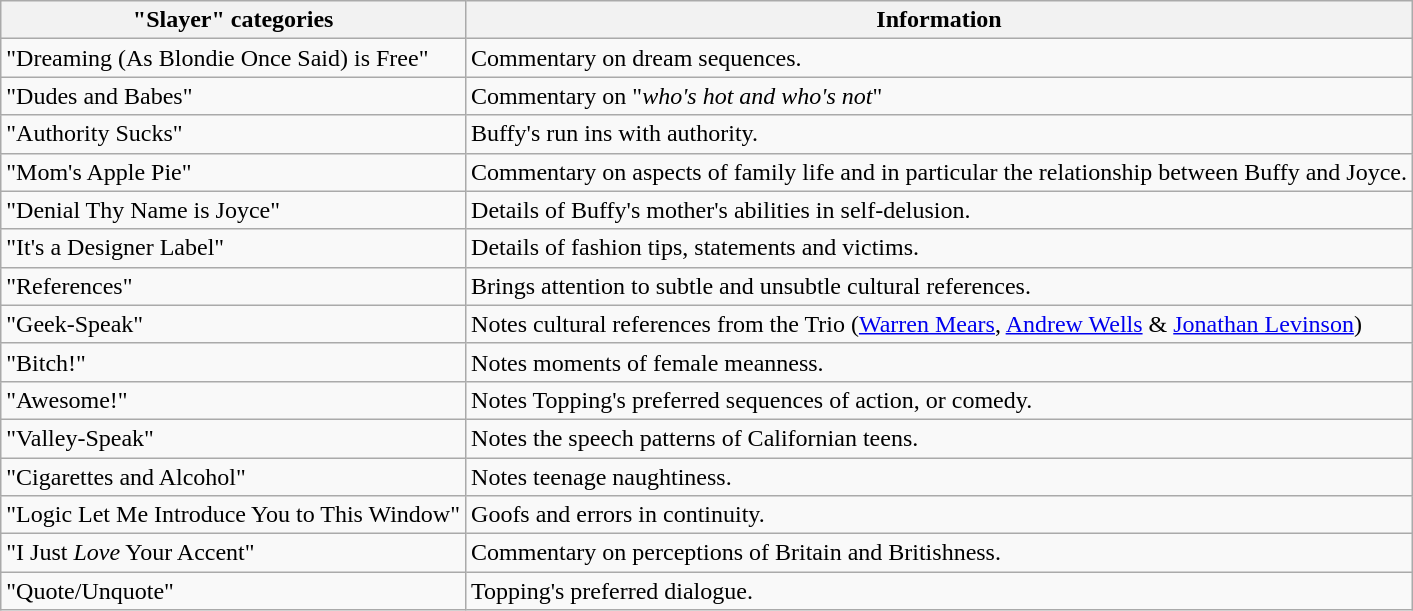<table class="wikitable">
<tr>
<th>"Slayer" categories</th>
<th>Information</th>
</tr>
<tr>
<td>"Dreaming (As Blondie Once Said) is Free"</td>
<td>Commentary on dream sequences.</td>
</tr>
<tr>
<td>"Dudes and Babes"</td>
<td>Commentary on "<em>who's hot and who's not</em>"</td>
</tr>
<tr>
<td>"Authority Sucks"</td>
<td>Buffy's run ins with authority.</td>
</tr>
<tr>
<td>"Mom's Apple Pie"</td>
<td>Commentary on aspects of family life and in particular the relationship between Buffy and Joyce.</td>
</tr>
<tr>
<td>"Denial Thy Name is Joyce"</td>
<td>Details of Buffy's mother's abilities in self-delusion.</td>
</tr>
<tr>
<td>"It's a Designer Label"</td>
<td>Details of fashion tips, statements and victims.</td>
</tr>
<tr>
<td>"References"</td>
<td>Brings attention to subtle and unsubtle cultural references.</td>
</tr>
<tr>
<td>"Geek-Speak"</td>
<td>Notes cultural references from the Trio (<a href='#'>Warren Mears</a>, <a href='#'>Andrew Wells</a> & <a href='#'>Jonathan Levinson</a>)</td>
</tr>
<tr>
<td>"Bitch!"</td>
<td>Notes moments of female meanness.</td>
</tr>
<tr>
<td>"Awesome!"</td>
<td>Notes Topping's preferred sequences of action, or comedy.</td>
</tr>
<tr>
<td>"Valley-Speak"</td>
<td>Notes the speech patterns of Californian teens.</td>
</tr>
<tr>
<td>"Cigarettes and Alcohol"</td>
<td>Notes teenage naughtiness.</td>
</tr>
<tr>
<td>"Logic Let Me Introduce You to This Window"</td>
<td>Goofs and errors in continuity.</td>
</tr>
<tr>
<td>"I Just <em>Love</em> Your Accent"</td>
<td>Commentary on perceptions of Britain and Britishness.</td>
</tr>
<tr>
<td>"Quote/Unquote"</td>
<td>Topping's preferred dialogue.</td>
</tr>
</table>
